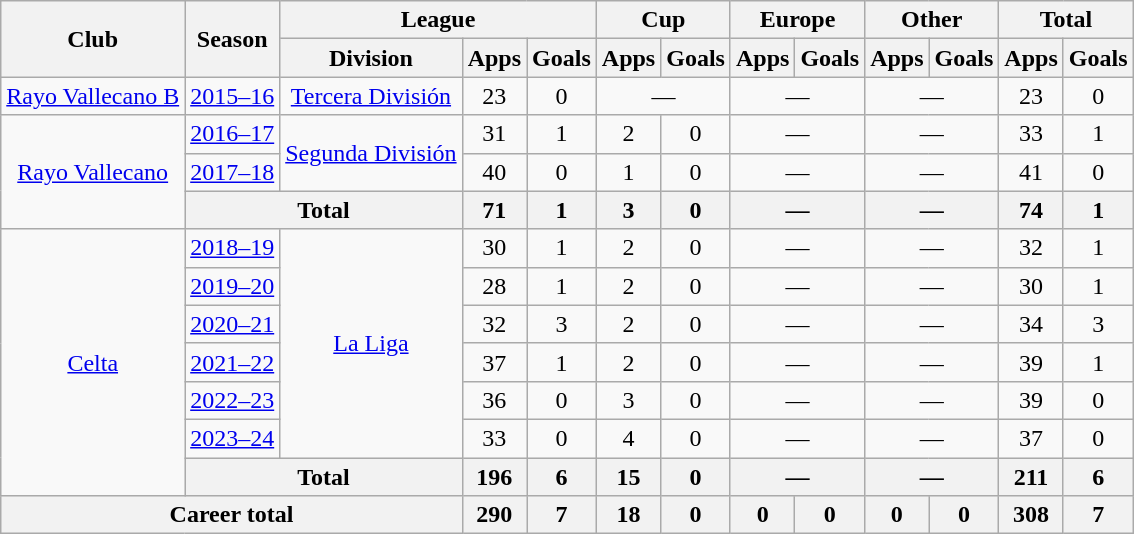<table class="wikitable" style="text-align:center">
<tr>
<th rowspan="2">Club</th>
<th rowspan="2">Season</th>
<th colspan="3">League</th>
<th colspan="2">Cup</th>
<th colspan="2">Europe</th>
<th colspan="2">Other</th>
<th colspan="2">Total</th>
</tr>
<tr>
<th>Division</th>
<th>Apps</th>
<th>Goals</th>
<th>Apps</th>
<th>Goals</th>
<th>Apps</th>
<th>Goals</th>
<th>Apps</th>
<th>Goals</th>
<th>Apps</th>
<th>Goals</th>
</tr>
<tr>
<td><a href='#'>Rayo Vallecano B</a></td>
<td><a href='#'>2015–16</a></td>
<td><a href='#'>Tercera División</a></td>
<td>23</td>
<td>0</td>
<td colspan="2">—</td>
<td colspan="2">—</td>
<td colspan="2">—</td>
<td>23</td>
<td>0</td>
</tr>
<tr>
<td rowspan="3"><a href='#'>Rayo Vallecano</a></td>
<td><a href='#'>2016–17</a></td>
<td rowspan="2"><a href='#'>Segunda División</a></td>
<td>31</td>
<td>1</td>
<td>2</td>
<td>0</td>
<td colspan="2">—</td>
<td colspan="2">—</td>
<td>33</td>
<td>1</td>
</tr>
<tr>
<td><a href='#'>2017–18</a></td>
<td>40</td>
<td>0</td>
<td>1</td>
<td>0</td>
<td colspan="2">—</td>
<td colspan="2">—</td>
<td>41</td>
<td>0</td>
</tr>
<tr>
<th colspan="2">Total</th>
<th>71</th>
<th>1</th>
<th>3</th>
<th>0</th>
<th colspan="2">—</th>
<th colspan="2">—</th>
<th>74</th>
<th>1</th>
</tr>
<tr>
<td rowspan="7"><a href='#'>Celta</a></td>
<td><a href='#'>2018–19</a></td>
<td rowspan="6"><a href='#'>La Liga</a></td>
<td>30</td>
<td>1</td>
<td>2</td>
<td>0</td>
<td colspan="2">—</td>
<td colspan="2">—</td>
<td>32</td>
<td>1</td>
</tr>
<tr>
<td><a href='#'>2019–20</a></td>
<td>28</td>
<td>1</td>
<td>2</td>
<td>0</td>
<td colspan="2">—</td>
<td colspan="2">—</td>
<td>30</td>
<td>1</td>
</tr>
<tr>
<td><a href='#'>2020–21</a></td>
<td>32</td>
<td>3</td>
<td>2</td>
<td>0</td>
<td colspan="2">—</td>
<td colspan="2">—</td>
<td>34</td>
<td>3</td>
</tr>
<tr>
<td><a href='#'>2021–22</a></td>
<td>37</td>
<td>1</td>
<td>2</td>
<td>0</td>
<td colspan="2">—</td>
<td colspan="2">—</td>
<td>39</td>
<td>1</td>
</tr>
<tr>
<td><a href='#'>2022–23</a></td>
<td>36</td>
<td>0</td>
<td>3</td>
<td>0</td>
<td colspan="2">—</td>
<td colspan="2">—</td>
<td>39</td>
<td>0</td>
</tr>
<tr>
<td><a href='#'>2023–24</a></td>
<td>33</td>
<td>0</td>
<td>4</td>
<td>0</td>
<td colspan="2">—</td>
<td colspan="2">—</td>
<td>37</td>
<td>0</td>
</tr>
<tr>
<th colspan="2">Total</th>
<th>196</th>
<th>6</th>
<th>15</th>
<th>0</th>
<th colspan="2">—</th>
<th colspan="2">—</th>
<th>211</th>
<th>6</th>
</tr>
<tr>
<th colspan="3">Career total</th>
<th>290</th>
<th>7</th>
<th>18</th>
<th>0</th>
<th>0</th>
<th>0</th>
<th>0</th>
<th>0</th>
<th>308</th>
<th>7</th>
</tr>
</table>
